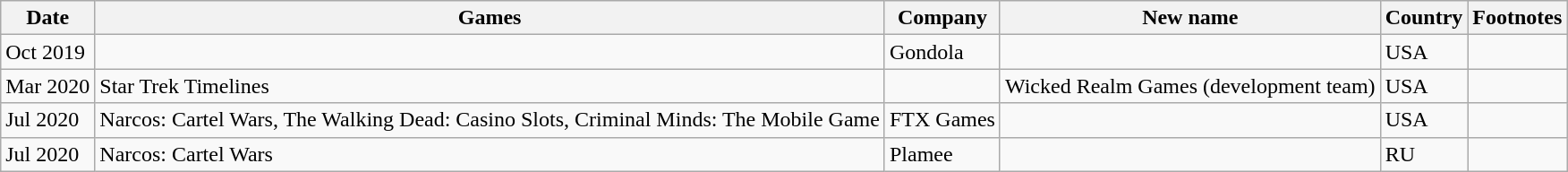<table class="wikitable">
<tr>
<th>Date</th>
<th>Games</th>
<th>Company</th>
<th>New name</th>
<th>Country</th>
<th>Footnotes</th>
</tr>
<tr>
<td>Oct 2019</td>
<td></td>
<td>Gondola</td>
<td></td>
<td>USA</td>
<td></td>
</tr>
<tr>
<td>Mar 2020</td>
<td>Star Trek Timelines</td>
<td></td>
<td>Wicked Realm Games (development team)</td>
<td>USA</td>
<td></td>
</tr>
<tr>
<td>Jul 2020</td>
<td>Narcos: Cartel Wars, The Walking Dead: Casino Slots, Criminal Minds: The Mobile Game</td>
<td>FTX Games</td>
<td></td>
<td>USA</td>
<td></td>
</tr>
<tr>
<td>Jul 2020</td>
<td>Narcos: Cartel Wars</td>
<td>Plamee</td>
<td></td>
<td>RU</td>
<td></td>
</tr>
</table>
